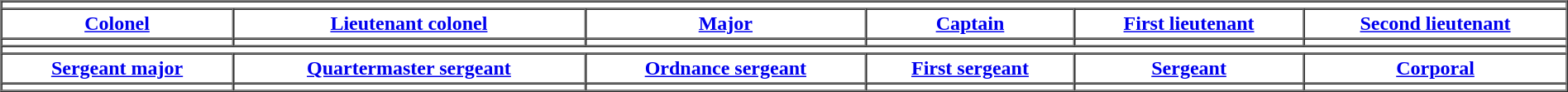<table border="1" cellpadding="2" cellspacing="0" align="center" width="100%">
<tr>
<th colspan=6></th>
</tr>
<tr>
<th><a href='#'>Colonel</a></th>
<th><a href='#'>Lieutenant colonel</a></th>
<th><a href='#'>Major</a></th>
<th><a href='#'>Captain</a></th>
<th><a href='#'>First lieutenant</a></th>
<th><a href='#'>Second lieutenant</a></th>
</tr>
<tr>
<th></th>
<th></th>
<th></th>
<th></th>
<th></th>
<th></th>
</tr>
<tr>
<th colspan=6></th>
</tr>
<tr>
<th><a href='#'>Sergeant major</a></th>
<th><a href='#'>Quartermaster sergeant</a></th>
<th><a href='#'>Ordnance sergeant</a></th>
<th><a href='#'>First sergeant</a></th>
<th><a href='#'>Sergeant</a></th>
<th><a href='#'>Corporal</a></th>
</tr>
<tr>
<th></th>
<th></th>
<th></th>
<th></th>
<th></th>
<th></th>
</tr>
</table>
